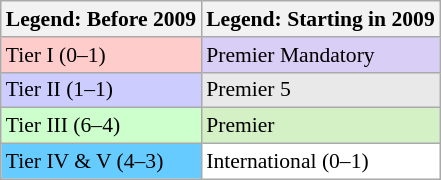<table class=wikitable style=font-size:90%>
<tr>
<th>Legend: Before 2009</th>
<th>Legend: Starting in 2009</th>
</tr>
<tr>
<td style="background:#fcc;">Tier I (0–1)</td>
<td style="background:#d8cef6;">Premier Mandatory</td>
</tr>
<tr>
<td style="background:#ccf;">Tier II (1–1)</td>
<td style="background:#e9e9e9;">Premier 5</td>
</tr>
<tr>
<td style="background:#cfc;">Tier III (6–4)</td>
<td style="background:#d4f1c5;">Premier</td>
</tr>
<tr>
<td style="background:#6cf;">Tier IV & V (4–3)</td>
<td style="background:#fff;">International (0–1)</td>
</tr>
</table>
